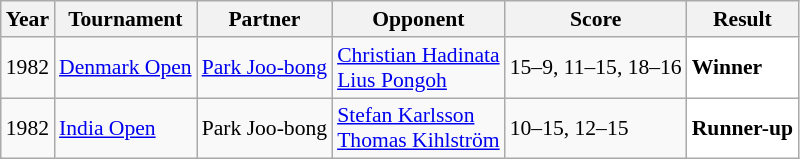<table class="sortable wikitable" style="font-size: 90%;">
<tr>
<th>Year</th>
<th>Tournament</th>
<th>Partner</th>
<th>Opponent</th>
<th>Score</th>
<th>Result</th>
</tr>
<tr>
<td align="center">1982</td>
<td align="left"><a href='#'>Denmark Open</a></td>
<td align="left"> <a href='#'>Park Joo-bong</a></td>
<td align="left"> <a href='#'>Christian Hadinata</a> <br>  <a href='#'>Lius Pongoh</a></td>
<td align="left">15–9, 11–15, 18–16</td>
<td style="text-align:left; background:white"> <strong>Winner</strong></td>
</tr>
<tr>
<td align="center">1982</td>
<td align="left"><a href='#'>India Open</a></td>
<td align="left"> Park Joo-bong</td>
<td align="left"> <a href='#'>Stefan Karlsson</a><br> <a href='#'>Thomas Kihlström</a></td>
<td align="left">10–15, 12–15</td>
<td style="text-align:left; background: white"> <strong>Runner-up</strong></td>
</tr>
</table>
